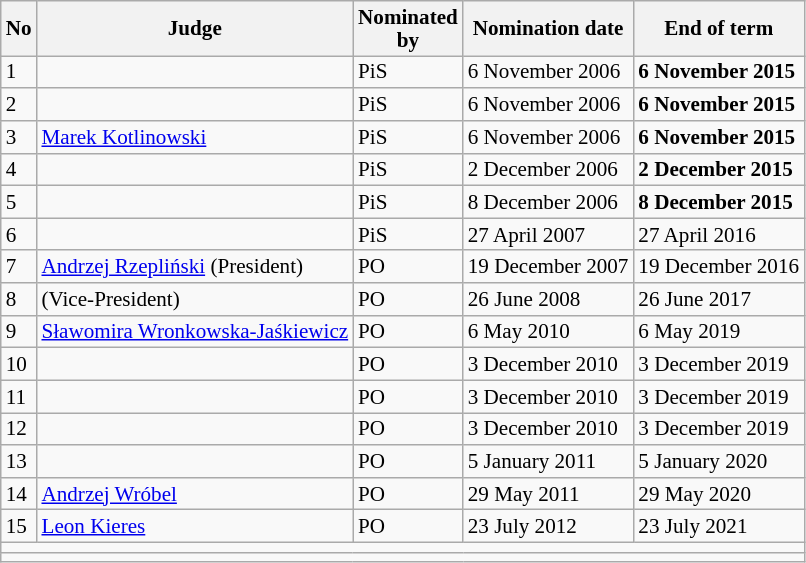<table class="wikitable floatright" style="font-size:88%;line-height:15px;">
<tr>
<th>No</th>
<th>Judge</th>
<th>Nominated<br>by</th>
<th>Nomination date</th>
<th>End of term</th>
</tr>
<tr>
<td>1</td>
<td></td>
<td> PiS</td>
<td data-sort-value="2006-11-06">6 November 2006</td>
<td data-sort-value="2015-11-06"><strong>6 November 2015</strong></td>
</tr>
<tr>
<td>2</td>
<td></td>
<td> PiS</td>
<td data-sort-value="2006-11-06">6 November 2006</td>
<td data-sort-value="2015-11-06"><strong>6 November 2015</strong></td>
</tr>
<tr>
<td>3</td>
<td><a href='#'>Marek Kotlinowski</a></td>
<td> PiS</td>
<td data-sort-value="2006-11-06">6 November 2006</td>
<td data-sort-value="2015-11-06"><strong>6 November 2015</strong></td>
</tr>
<tr>
<td>4</td>
<td></td>
<td> PiS</td>
<td data-sort-value="2006-12-02">2 December 2006</td>
<td data-sort-value="2015-12-02"><strong>2 December 2015</strong></td>
</tr>
<tr>
<td>5</td>
<td></td>
<td> PiS</td>
<td data-sort-value="2006-12-08">8 December 2006</td>
<td data-sort-value="2015-12-08"><strong>8 December 2015</strong></td>
</tr>
<tr>
<td>6</td>
<td></td>
<td> PiS</td>
<td data-sort-value="2007-04-27">27 April 2007</td>
<td data-sort-value="2016-04-27">27 April 2016</td>
</tr>
<tr>
<td>7</td>
<td><a href='#'>Andrzej Rzepliński</a> (President)</td>
<td> PO</td>
<td data-sort-value="2007-12-19">19 December 2007</td>
<td data-sort-value="2016-12-16">19 December 2016</td>
</tr>
<tr>
<td>8</td>
<td> (Vice-President)</td>
<td> PO</td>
<td data-sort-value="2008-06-26">26 June 2008</td>
<td data-sort-value="2017-06-26">26 June 2017</td>
</tr>
<tr>
<td>9</td>
<td><a href='#'>Sławomira Wronkowska-Jaśkiewicz</a></td>
<td> PO</td>
<td data-sort-value="2010-05-06">6 May 2010</td>
<td data-sort-value="2019-05-06">6 May 2019</td>
</tr>
<tr>
<td>10</td>
<td></td>
<td> PO</td>
<td data-sort-value="2010-12-03">3 December 2010</td>
<td data-sort-value="2019-12-03">3 December 2019</td>
</tr>
<tr>
<td>11</td>
<td></td>
<td> PO</td>
<td data-sort-value="2010-12-03">3 December 2010</td>
<td data-sort-value="2019-12-03">3 December 2019</td>
</tr>
<tr>
<td>12</td>
<td></td>
<td> PO</td>
<td data-sort-value="2010-12-03">3 December 2010</td>
<td data-sort-value="2019-12-03">3 December 2019</td>
</tr>
<tr>
<td>13</td>
<td></td>
<td> PO</td>
<td data-sort-value="2011-01-05">5 January 2011</td>
<td data-sort-value="2020-01-05">5 January 2020</td>
</tr>
<tr>
<td>14</td>
<td><a href='#'>Andrzej Wróbel</a></td>
<td> PO</td>
<td data-sort-value="2011-05-29">29 May 2011</td>
<td data-sort-value="2020-05-29">29 May 2020</td>
</tr>
<tr>
<td>15</td>
<td><a href='#'>Leon Kieres</a></td>
<td> PO</td>
<td data-sort-value="2012-07-23">23 July 2012</td>
<td data-sort-value="2021-07-23">23 July 2021</td>
</tr>
<tr>
<td colspan=5></td>
</tr>
<tr>
<td colspan=5></td>
</tr>
</table>
